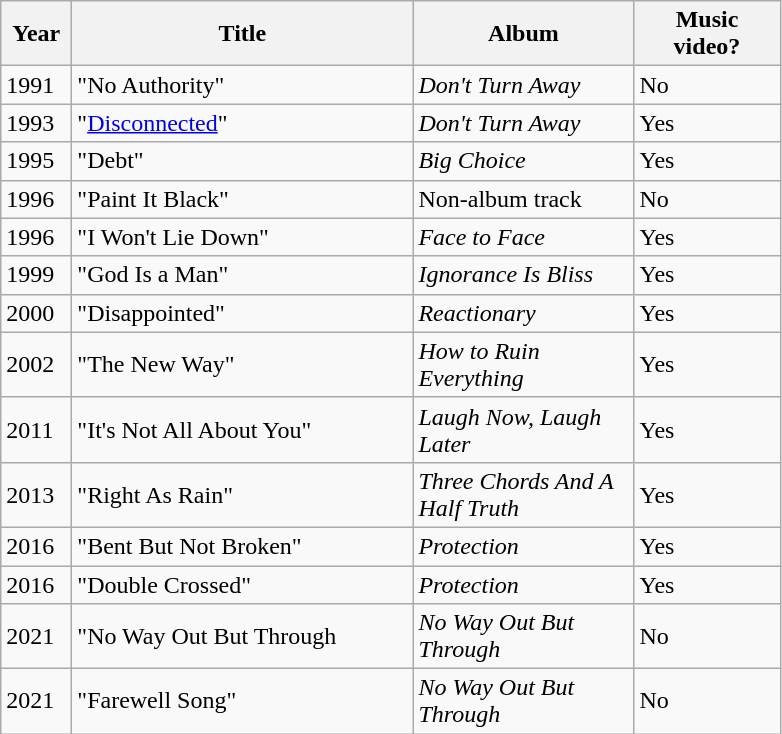<table class="wikitable">
<tr>
<th width="40" rowspan=><strong>Year</strong></th>
<th width="220" rowspan=><strong>Title</strong></th>
<th width="140" rowspan=><strong>Album</strong></th>
<th width="90" rowspan=><strong>Music video?</strong></th>
</tr>
<tr>
<td>1991</td>
<td>"No Authority"</td>
<td><em>Don't Turn Away</em></td>
<td>No</td>
</tr>
<tr>
<td>1993</td>
<td>"<a href='#'>Disconnected</a>"</td>
<td><em>Don't Turn Away</em></td>
<td>Yes</td>
</tr>
<tr>
<td>1995</td>
<td>"Debt"</td>
<td><em>Big Choice</em></td>
<td>Yes</td>
</tr>
<tr>
<td>1996</td>
<td>"Paint It Black"</td>
<td>Non-album track</td>
<td>No</td>
</tr>
<tr>
<td>1996</td>
<td>"I Won't Lie Down"</td>
<td><em>Face to Face</em></td>
<td>Yes</td>
</tr>
<tr>
<td>1999</td>
<td>"God Is a Man"</td>
<td><em>Ignorance Is Bliss</em></td>
<td>Yes</td>
</tr>
<tr>
<td>2000</td>
<td>"Disappointed"</td>
<td><em>Reactionary</em></td>
<td>Yes</td>
</tr>
<tr>
<td>2002</td>
<td>"The New Way"</td>
<td><em>How to Ruin Everything</em></td>
<td>Yes</td>
</tr>
<tr>
<td>2011</td>
<td>"It's Not All About You"</td>
<td><em>Laugh Now, Laugh Later</em></td>
<td>Yes</td>
</tr>
<tr>
<td>2013</td>
<td>"Right As Rain"</td>
<td><em>Three Chords And A Half Truth</em></td>
<td>Yes</td>
</tr>
<tr>
<td>2016</td>
<td>"Bent But Not Broken"</td>
<td><em>Protection</em></td>
<td>Yes</td>
</tr>
<tr>
<td>2016</td>
<td>"Double Crossed"</td>
<td><em>Protection</em></td>
<td>Yes</td>
</tr>
<tr>
<td>2021</td>
<td>"No Way Out But Through</td>
<td><em>No Way Out But Through</em></td>
<td>No</td>
</tr>
<tr>
<td>2021</td>
<td>"Farewell Song"</td>
<td><em>No Way Out But Through</em></td>
<td>No</td>
</tr>
</table>
